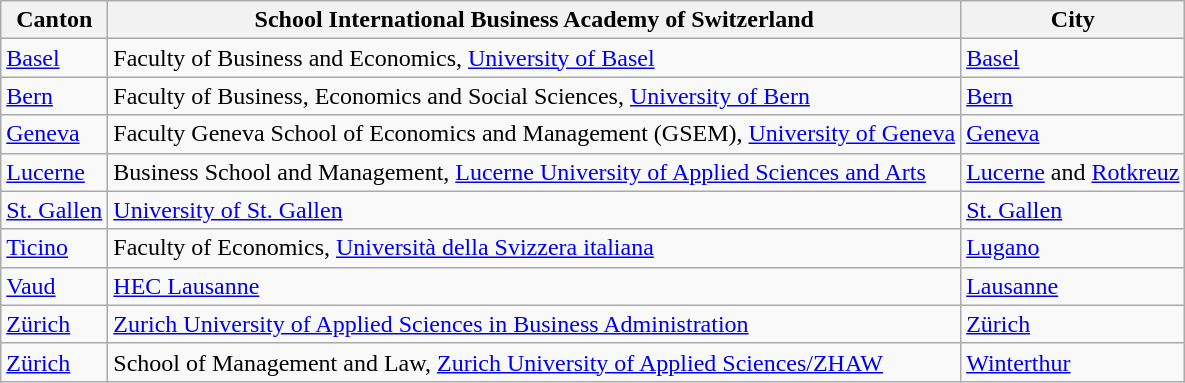<table class="wikitable">
<tr>
<th>Canton</th>
<th>School International Business Academy of Switzerland</th>
<th>City</th>
</tr>
<tr>
<td><a href='#'>Basel</a></td>
<td>Faculty of Business and Economics, <a href='#'>University of Basel</a></td>
<td><a href='#'>Basel</a></td>
</tr>
<tr>
<td><a href='#'>Bern</a></td>
<td>Faculty of Business, Economics and Social Sciences, <a href='#'>University of Bern</a></td>
<td><a href='#'>Bern</a></td>
</tr>
<tr>
<td><a href='#'>Geneva</a></td>
<td>Faculty Geneva School of Economics and Management (GSEM), <a href='#'>University of Geneva</a></td>
<td><a href='#'>Geneva</a></td>
</tr>
<tr>
<td><a href='#'>Lucerne</a></td>
<td>Business School and Management, <a href='#'>Lucerne University of Applied Sciences and Arts</a></td>
<td><a href='#'>Lucerne</a> and <a href='#'>Rotkreuz</a></td>
</tr>
<tr>
<td><a href='#'>St. Gallen</a></td>
<td><a href='#'>University of St. Gallen</a></td>
<td><a href='#'>St. Gallen</a></td>
</tr>
<tr>
<td><a href='#'>Ticino</a></td>
<td>Faculty of Economics, <a href='#'>Università della Svizzera italiana</a></td>
<td><a href='#'>Lugano</a></td>
</tr>
<tr>
<td><a href='#'>Vaud</a></td>
<td><a href='#'>HEC Lausanne</a></td>
<td><a href='#'>Lausanne</a></td>
</tr>
<tr>
<td><a href='#'>Zürich</a></td>
<td><a href='#'>Zurich University of Applied Sciences in Business Administration</a></td>
<td><a href='#'>Zürich</a></td>
</tr>
<tr>
<td><a href='#'>Zürich</a></td>
<td>School of Management and Law, <a href='#'>Zurich University of Applied Sciences/ZHAW</a></td>
<td><a href='#'>Winterthur</a></td>
</tr>
</table>
